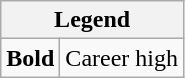<table class="wikitable mw-collapsible mw-collapsed">
<tr>
<th colspan="2">Legend</th>
</tr>
<tr>
<td><strong>Bold</strong></td>
<td>Career high</td>
</tr>
</table>
